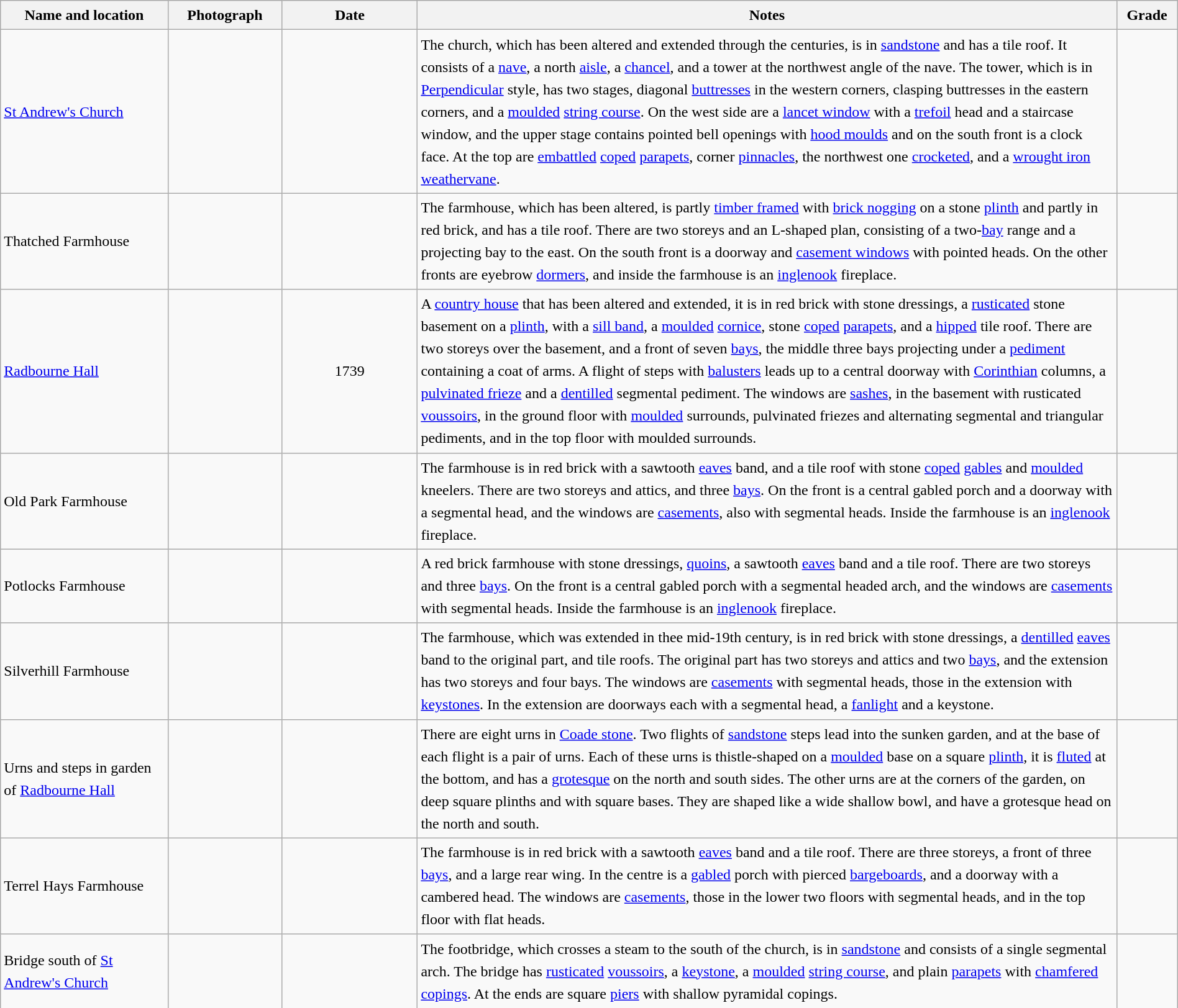<table class="wikitable sortable plainrowheaders" style="width:100%; border:0; text-align:left; line-height:150%;">
<tr>
<th scope="col"  style="width:150px">Name and location</th>
<th scope="col"  style="width:100px" class="unsortable">Photograph</th>
<th scope="col"  style="width:120px">Date</th>
<th scope="col"  style="width:650px" class="unsortable">Notes</th>
<th scope="col"  style="width:50px">Grade</th>
</tr>
<tr>
<td><a href='#'>St Andrew's Church</a><br><small></small></td>
<td></td>
<td align="center"></td>
<td>The church, which has been altered and extended through the centuries, is in <a href='#'>sandstone</a> and has a tile roof.  It consists of a <a href='#'>nave</a>, a north <a href='#'>aisle</a>, a <a href='#'>chancel</a>, and a tower at the northwest angle of the nave.  The tower, which is in <a href='#'>Perpendicular</a> style, has two stages, diagonal <a href='#'>buttresses</a> in the western corners, clasping buttresses in the eastern corners, and a <a href='#'>moulded</a> <a href='#'>string course</a>.  On the west side are a <a href='#'>lancet window</a> with a <a href='#'>trefoil</a> head and a staircase window, and the upper stage contains pointed bell openings with <a href='#'>hood moulds</a> and on the south front is a clock face.  At the top are <a href='#'>embattled</a> <a href='#'>coped</a> <a href='#'>parapets</a>, corner <a href='#'>pinnacles</a>, the northwest one <a href='#'>crocketed</a>, and a <a href='#'>wrought iron</a> <a href='#'>weathervane</a>.</td>
<td align="center" ></td>
</tr>
<tr>
<td>Thatched Farmhouse<br><small></small></td>
<td></td>
<td align="center"></td>
<td>The farmhouse, which has been altered, is partly <a href='#'>timber framed</a> with <a href='#'>brick nogging</a> on a stone <a href='#'>plinth</a> and partly in red brick, and has a tile roof.  There are two storeys and an L-shaped plan, consisting of a two-<a href='#'>bay</a> range and a projecting bay to the east.  On the south front is a doorway and <a href='#'>casement windows</a> with pointed heads.  On the other fronts are eyebrow <a href='#'>dormers</a>, and inside the farmhouse is an <a href='#'>inglenook</a> fireplace.</td>
<td align="center" ></td>
</tr>
<tr>
<td><a href='#'>Radbourne Hall</a><br><small></small></td>
<td></td>
<td align="center">1739</td>
<td>A <a href='#'>country house</a> that has been altered and extended, it is in red brick with stone dressings, a <a href='#'>rusticated</a> stone basement on a <a href='#'>plinth</a>, with a <a href='#'>sill band</a>, a <a href='#'>moulded</a> <a href='#'>cornice</a>, stone <a href='#'>coped</a> <a href='#'>parapets</a>, and a <a href='#'>hipped</a> tile roof.  There are two storeys over the basement, and a front of seven <a href='#'>bays</a>, the middle three bays projecting under a <a href='#'>pediment</a> containing a coat of arms.  A flight of steps with <a href='#'>balusters</a> leads up to a central doorway with <a href='#'>Corinthian</a> columns, a <a href='#'>pulvinated frieze</a> and a <a href='#'>dentilled</a> segmental pediment.  The windows are <a href='#'>sashes</a>, in the basement with rusticated <a href='#'>voussoirs</a>, in the ground floor with <a href='#'>moulded</a> surrounds, pulvinated friezes and alternating segmental and triangular pediments, and in the top floor with moulded surrounds.</td>
<td align="center" ></td>
</tr>
<tr>
<td>Old Park Farmhouse<br><small></small></td>
<td></td>
<td align="center"></td>
<td>The farmhouse is in red brick with a sawtooth <a href='#'>eaves</a> band, and a tile roof with stone <a href='#'>coped</a> <a href='#'>gables</a> and <a href='#'>moulded</a> kneelers.  There are two storeys and attics, and three <a href='#'>bays</a>.  On the front is a central gabled porch and a doorway with a segmental head, and the windows are <a href='#'>casements</a>, also with segmental heads.  Inside the farmhouse is an <a href='#'>inglenook</a> fireplace.</td>
<td align="center" ></td>
</tr>
<tr>
<td>Potlocks Farmhouse<br><small></small></td>
<td></td>
<td align="center"></td>
<td>A red brick farmhouse with stone dressings, <a href='#'>quoins</a>, a sawtooth <a href='#'>eaves</a> band and a tile roof.  There are two storeys and three <a href='#'>bays</a>.  On the front is a central gabled porch with a segmental headed arch, and the windows are <a href='#'>casements</a> with segmental heads. Inside the farmhouse is an <a href='#'>inglenook</a> fireplace.</td>
<td align="center" ></td>
</tr>
<tr>
<td>Silverhill Farmhouse<br><small></small></td>
<td></td>
<td align="center"></td>
<td>The farmhouse, which was extended in thee mid-19th century, is in red brick with stone dressings, a <a href='#'>dentilled</a> <a href='#'>eaves</a> band to the original part, and tile roofs.  The original part has two storeys and attics and two <a href='#'>bays</a>, and the extension has two storeys and four bays.  The windows are <a href='#'>casements</a> with segmental heads, those in the extension with <a href='#'>keystones</a>.  In the extension are doorways each with a segmental head, a <a href='#'>fanlight</a> and a keystone.</td>
<td align="center" ></td>
</tr>
<tr>
<td>Urns and steps in garden of <a href='#'>Radbourne Hall</a><br><small></small></td>
<td></td>
<td align="center"></td>
<td>There are eight urns in <a href='#'>Coade stone</a>.  Two flights of <a href='#'>sandstone</a> steps lead into the sunken garden, and at the base of each flight is a pair of urns.  Each of these urns is thistle-shaped on a <a href='#'>moulded</a> base on a square <a href='#'>plinth</a>, it is <a href='#'>fluted</a> at the bottom, and has a <a href='#'>grotesque</a> on the north and south sides.  The other urns are at the corners of the garden, on deep square plinths and with square bases.  They are shaped like a wide shallow bowl, and have a grotesque head on the north and south.</td>
<td align="center" ></td>
</tr>
<tr>
<td>Terrel Hays Farmhouse<br><small></small></td>
<td></td>
<td align="center"></td>
<td>The farmhouse is in red brick with a sawtooth <a href='#'>eaves</a> band and a tile roof.  There are three storeys, a front of three <a href='#'>bays</a>, and a large rear wing.  In the centre is a <a href='#'>gabled</a> porch with pierced <a href='#'>bargeboards</a>, and a doorway with a cambered head.  The windows are <a href='#'>casements</a>, those in the lower two floors with segmental heads, and in the top floor with flat heads.</td>
<td align="center" ></td>
</tr>
<tr>
<td>Bridge south of <a href='#'>St Andrew's Church</a><br><small></small></td>
<td></td>
<td align="center"></td>
<td>The footbridge, which crosses a steam to the south of the church, is in <a href='#'>sandstone</a> and consists of a single segmental arch.  The bridge has <a href='#'>rusticated</a> <a href='#'>voussoirs</a>, a <a href='#'>keystone</a>, a <a href='#'>moulded</a> <a href='#'>string course</a>, and plain <a href='#'>parapets</a> with <a href='#'>chamfered</a> <a href='#'>copings</a>.  At the ends are square <a href='#'>piers</a> with shallow pyramidal copings.</td>
<td align="center" ></td>
</tr>
<tr>
</tr>
</table>
